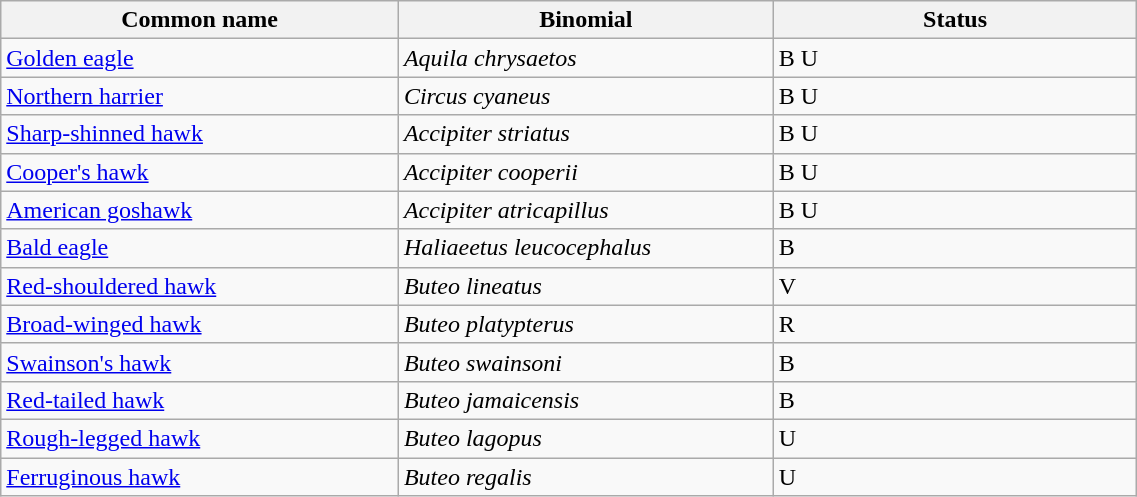<table width=60% class="wikitable">
<tr>
<th width=35%>Common name</th>
<th width=33%>Binomial</th>
<th width=32%>Status</th>
</tr>
<tr>
<td><a href='#'>Golden eagle</a></td>
<td><em>Aquila chrysaetos</em></td>
<td>B U</td>
</tr>
<tr>
<td><a href='#'>Northern harrier</a></td>
<td><em>Circus cyaneus</em></td>
<td>B U</td>
</tr>
<tr>
<td><a href='#'>Sharp-shinned hawk</a></td>
<td><em>Accipiter striatus</em></td>
<td>B U</td>
</tr>
<tr>
<td><a href='#'>Cooper's hawk</a></td>
<td><em>Accipiter cooperii</em></td>
<td>B U</td>
</tr>
<tr>
<td><a href='#'>American goshawk</a></td>
<td><em>Accipiter atricapillus</em></td>
<td>B U</td>
</tr>
<tr>
<td><a href='#'>Bald eagle</a></td>
<td><em>Haliaeetus leucocephalus</em></td>
<td>B</td>
</tr>
<tr>
<td><a href='#'>Red-shouldered hawk</a></td>
<td><em>Buteo lineatus</em></td>
<td>V</td>
</tr>
<tr>
<td><a href='#'>Broad-winged hawk</a></td>
<td><em>Buteo platypterus</em></td>
<td>R</td>
</tr>
<tr>
<td><a href='#'>Swainson's hawk</a></td>
<td><em>Buteo swainsoni</em></td>
<td>B</td>
</tr>
<tr>
<td><a href='#'>Red-tailed hawk</a></td>
<td><em>Buteo jamaicensis</em></td>
<td>B</td>
</tr>
<tr>
<td><a href='#'>Rough-legged hawk</a></td>
<td><em>Buteo lagopus</em></td>
<td>U</td>
</tr>
<tr>
<td><a href='#'>Ferruginous hawk</a></td>
<td><em>Buteo regalis</em></td>
<td>U</td>
</tr>
</table>
